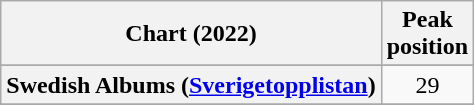<table class="wikitable sortable plainrowheaders" style="text-align:center">
<tr>
<th scope="col">Chart (2022)</th>
<th scope="col">Peak<br>position</th>
</tr>
<tr>
</tr>
<tr>
</tr>
<tr>
</tr>
<tr>
<th scope="row">Swedish Albums (<a href='#'>Sverigetopplistan</a>)</th>
<td>29</td>
</tr>
<tr>
</tr>
<tr>
</tr>
<tr>
</tr>
<tr>
</tr>
</table>
